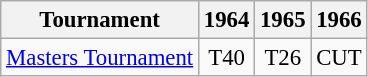<table class="wikitable" style="font-size:95%;text-align:center;">
<tr>
<th>Tournament</th>
<th>1964</th>
<th>1965</th>
<th>1966</th>
</tr>
<tr>
<td align="left"><a href='#'>Masters Tournament</a></td>
<td>T40</td>
<td>T26</td>
<td>CUT</td>
</tr>
</table>
